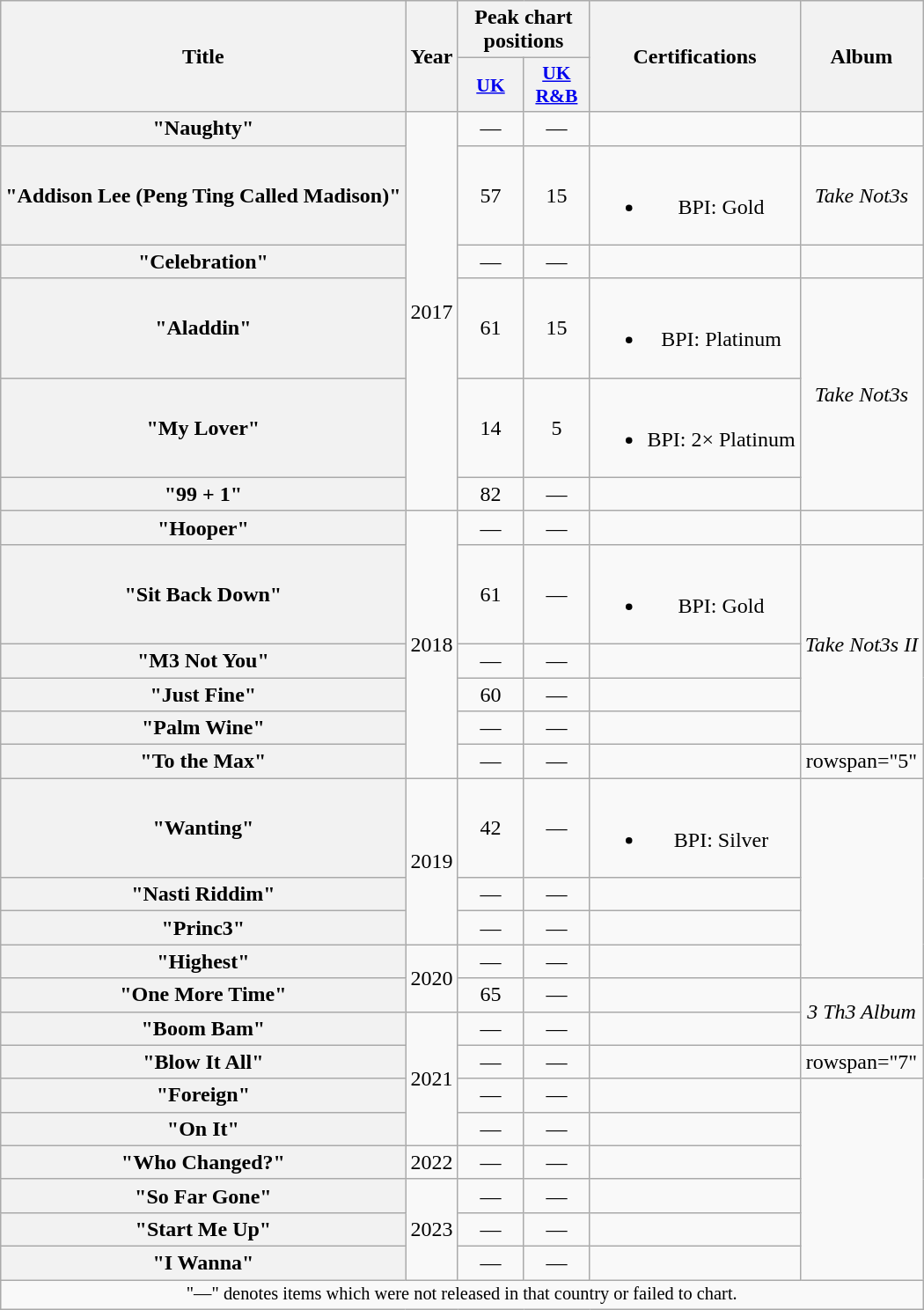<table class="wikitable plainrowheaders" style="text-align:center;">
<tr>
<th scope="col" rowspan="2">Title</th>
<th scope="col" rowspan="2">Year</th>
<th scope="col" colspan="2">Peak chart positions</th>
<th scope="col" rowspan="2">Certifications</th>
<th scope="col" rowspan="2">Album</th>
</tr>
<tr>
<th scope="col" style="width:3em;font-size:90%;"><a href='#'>UK</a><br></th>
<th scope="col" style="width:3em;font-size:90%;"><a href='#'>UK<br>R&B</a><br></th>
</tr>
<tr>
<th scope="row">"Naughty"<br></th>
<td rowspan="6">2017</td>
<td>—</td>
<td>—</td>
<td></td>
<td></td>
</tr>
<tr>
<th scope="row">"Addison Lee (Peng Ting Called Madison)"</th>
<td>57</td>
<td>15</td>
<td><br><ul><li>BPI: Gold</li></ul></td>
<td><em>Take Not3s</em></td>
</tr>
<tr>
<th scope="row">"Celebration"<br></th>
<td>—</td>
<td>—</td>
<td></td>
<td></td>
</tr>
<tr>
<th scope="row">"Aladdin"</th>
<td>61</td>
<td>15</td>
<td><br><ul><li>BPI: Platinum</li></ul></td>
<td rowspan="3"><em>Take Not3s</em></td>
</tr>
<tr>
<th scope="row">"My Lover"</th>
<td>14</td>
<td>5</td>
<td><br><ul><li>BPI: 2× Platinum</li></ul></td>
</tr>
<tr>
<th scope="row">"99 + 1"<br></th>
<td>82</td>
<td>—</td>
<td></td>
</tr>
<tr>
<th scope="row">"Hooper"<br></th>
<td rowspan="6">2018</td>
<td>—</td>
<td>—</td>
<td></td>
<td></td>
</tr>
<tr>
<th scope="row">"Sit Back Down"<br></th>
<td>61</td>
<td>—</td>
<td><br><ul><li>BPI: Gold</li></ul></td>
<td rowspan="4"><em>Take Not3s II</em></td>
</tr>
<tr>
<th scope="row">"M3 Not You"</th>
<td>—</td>
<td>—</td>
<td></td>
</tr>
<tr>
<th scope="row">"Just Fine"</th>
<td>60</td>
<td>—</td>
<td></td>
</tr>
<tr>
<th scope="row">"Palm Wine"</th>
<td>—</td>
<td>—</td>
<td></td>
</tr>
<tr>
<th scope="row">"To the Max"<br></th>
<td>—</td>
<td>—</td>
<td></td>
<td>rowspan="5" </td>
</tr>
<tr>
<th scope="row">"Wanting"</th>
<td rowspan="3">2019</td>
<td>42</td>
<td>—</td>
<td><br><ul><li>BPI: Silver</li></ul></td>
</tr>
<tr>
<th scope="row">"Nasti Riddim"<br></th>
<td>—</td>
<td>—</td>
<td></td>
</tr>
<tr>
<th scope="row">"Princ3"</th>
<td>—</td>
<td>—</td>
<td></td>
</tr>
<tr>
<th scope="row">"Highest"</th>
<td rowspan="2">2020</td>
<td>—</td>
<td>—</td>
<td></td>
</tr>
<tr>
<th scope="row">"One More Time"<br></th>
<td>65</td>
<td>—</td>
<td></td>
<td rowspan="2"><em>3 Th3 Album</em></td>
</tr>
<tr>
<th scope="row">"Boom Bam"<br></th>
<td rowspan="4">2021</td>
<td>—</td>
<td>—</td>
<td></td>
</tr>
<tr>
<th scope="row">"Blow It All"<br></th>
<td>—</td>
<td>—</td>
<td></td>
<td>rowspan="7" </td>
</tr>
<tr>
<th scope="row">"Foreign"<br></th>
<td>—</td>
<td>—</td>
<td></td>
</tr>
<tr>
<th scope="row">"On It"<br></th>
<td>—</td>
<td>—</td>
<td></td>
</tr>
<tr>
<th scope="row">"Who Changed?"</th>
<td>2022</td>
<td>—</td>
<td>—</td>
<td></td>
</tr>
<tr>
<th scope="row">"So Far Gone"<br></th>
<td rowspan="3">2023</td>
<td>—</td>
<td>—</td>
<td></td>
</tr>
<tr>
<th scope="row">"Start Me Up"</th>
<td>—</td>
<td>—</td>
<td></td>
</tr>
<tr>
<th scope="row">"I Wanna"<br></th>
<td>—</td>
<td>—</td>
<td></td>
</tr>
<tr>
<td colspan="10" style="font-size:85%;">"—" denotes items which were not released in that country or failed to chart.</td>
</tr>
</table>
